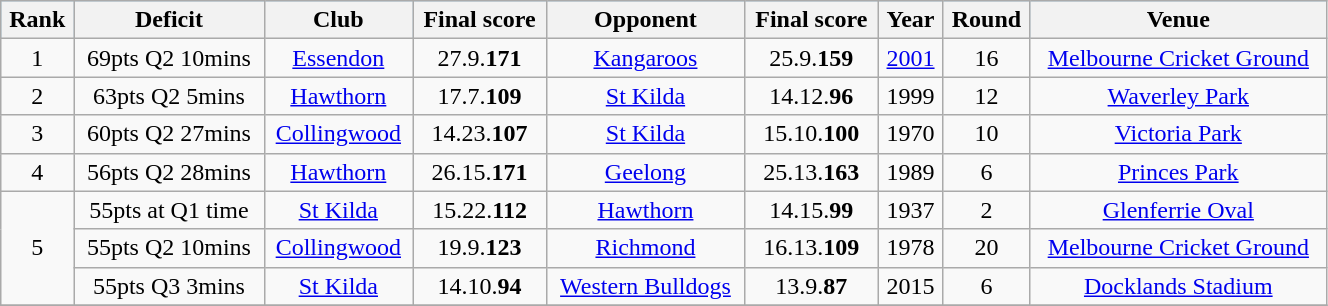<table class="wikitable"  style="text-align:center; width:70%;">
<tr style="background:#87cefa;">
<th>Rank</th>
<th>Deficit</th>
<th>Club</th>
<th>Final score</th>
<th>Opponent</th>
<th>Final score</th>
<th>Year</th>
<th>Round</th>
<th>Venue</th>
</tr>
<tr>
<td>1</td>
<td>69pts Q2 10mins</td>
<td><a href='#'>Essendon</a></td>
<td>27.9.<strong>171</strong></td>
<td><a href='#'>Kangaroos</a></td>
<td>25.9.<strong>159</strong></td>
<td><a href='#'>2001</a></td>
<td>16</td>
<td><a href='#'>Melbourne Cricket Ground</a></td>
</tr>
<tr>
<td>2</td>
<td>63pts Q2 5mins</td>
<td><a href='#'>Hawthorn</a></td>
<td>17.7.<strong>109</strong></td>
<td><a href='#'>St Kilda</a></td>
<td>14.12.<strong>96</strong></td>
<td>1999</td>
<td>12</td>
<td><a href='#'>Waverley Park</a></td>
</tr>
<tr>
<td>3</td>
<td>60pts Q2 27mins</td>
<td><a href='#'>Collingwood</a></td>
<td>14.23.<strong>107</strong></td>
<td><a href='#'>St Kilda</a></td>
<td>15.10.<strong>100</strong></td>
<td>1970</td>
<td>10</td>
<td><a href='#'>Victoria Park</a></td>
</tr>
<tr>
<td>4</td>
<td>56pts Q2 28mins</td>
<td><a href='#'>Hawthorn</a></td>
<td>26.15.<strong>171</strong></td>
<td><a href='#'>Geelong</a></td>
<td>25.13.<strong>163</strong></td>
<td>1989</td>
<td>6</td>
<td><a href='#'>Princes Park</a></td>
</tr>
<tr>
<td rowspan=3>5</td>
<td>55pts at Q1 time</td>
<td><a href='#'>St Kilda</a></td>
<td>15.22.<strong>112</strong></td>
<td><a href='#'>Hawthorn</a></td>
<td>14.15.<strong>99</strong></td>
<td>1937</td>
<td>2</td>
<td><a href='#'>Glenferrie Oval</a></td>
</tr>
<tr>
<td>55pts Q2 10mins</td>
<td><a href='#'>Collingwood</a></td>
<td>19.9.<strong>123</strong></td>
<td><a href='#'>Richmond</a></td>
<td>16.13.<strong>109</strong></td>
<td>1978</td>
<td>20</td>
<td><a href='#'>Melbourne Cricket Ground</a></td>
</tr>
<tr>
<td>55pts Q3 3mins</td>
<td><a href='#'>St Kilda</a></td>
<td>14.10.<strong>94</strong></td>
<td><a href='#'>Western Bulldogs</a></td>
<td>13.9.<strong>87</strong></td>
<td>2015</td>
<td>6</td>
<td><a href='#'>Docklands Stadium</a></td>
</tr>
<tr>
</tr>
</table>
